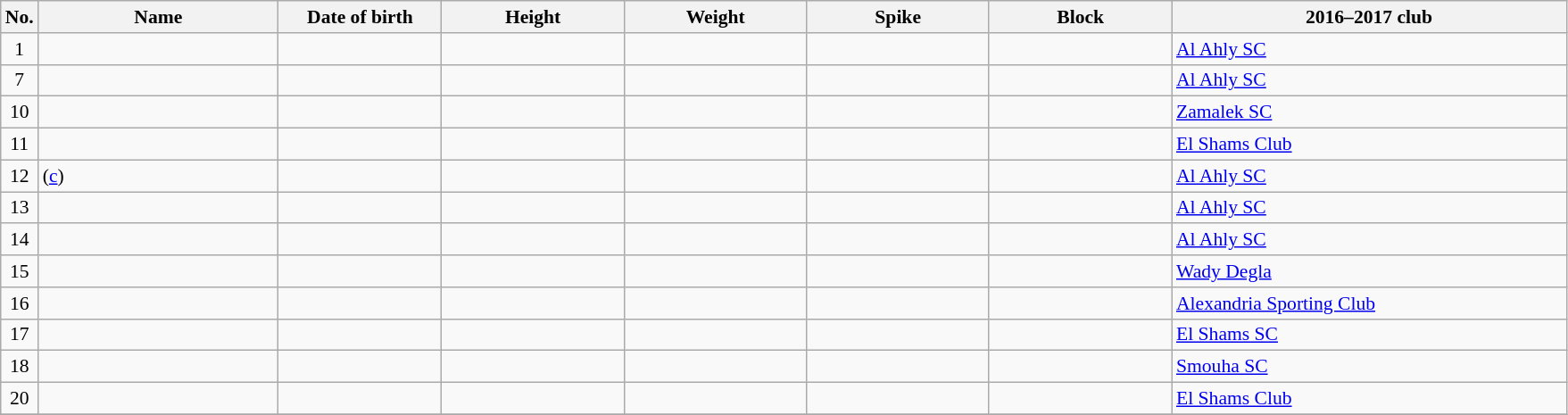<table class="wikitable sortable" style="font-size:90%; text-align:center;">
<tr>
<th>No.</th>
<th style="width:12em">Name</th>
<th style="width:8em">Date of birth</th>
<th style="width:9em">Height</th>
<th style="width:9em">Weight</th>
<th style="width:9em">Spike</th>
<th style="width:9em">Block</th>
<th style="width:20em">2016–2017 club</th>
</tr>
<tr>
<td>1</td>
<td align=left></td>
<td align=right></td>
<td></td>
<td></td>
<td></td>
<td></td>
<td align=left> <a href='#'>Al Ahly SC</a></td>
</tr>
<tr>
<td>7</td>
<td align=left></td>
<td align=right></td>
<td></td>
<td></td>
<td></td>
<td></td>
<td align=left> <a href='#'>Al Ahly SC</a></td>
</tr>
<tr>
<td>10</td>
<td align=left></td>
<td align=right></td>
<td></td>
<td></td>
<td></td>
<td></td>
<td align=left> <a href='#'>Zamalek SC</a></td>
</tr>
<tr>
<td>11</td>
<td align=left></td>
<td align=right></td>
<td></td>
<td></td>
<td></td>
<td></td>
<td align=left> <a href='#'>El Shams Club</a></td>
</tr>
<tr>
<td>12</td>
<td align=left> (<a href='#'>c</a>)</td>
<td align=right></td>
<td></td>
<td></td>
<td></td>
<td></td>
<td align=left> <a href='#'>Al Ahly SC</a></td>
</tr>
<tr>
<td>13</td>
<td align=left></td>
<td align=right></td>
<td></td>
<td></td>
<td></td>
<td></td>
<td align=left> <a href='#'>Al Ahly SC</a></td>
</tr>
<tr>
<td>14</td>
<td align=left></td>
<td align=right></td>
<td></td>
<td></td>
<td></td>
<td></td>
<td align=left> <a href='#'>Al Ahly SC</a></td>
</tr>
<tr>
<td>15</td>
<td align=left></td>
<td align=right></td>
<td></td>
<td></td>
<td></td>
<td></td>
<td align=left> <a href='#'>Wady Degla</a></td>
</tr>
<tr>
<td>16</td>
<td align=left></td>
<td align=right></td>
<td></td>
<td></td>
<td></td>
<td></td>
<td align=left> <a href='#'>Alexandria Sporting Club</a></td>
</tr>
<tr>
<td>17</td>
<td align=left></td>
<td align=right></td>
<td></td>
<td></td>
<td></td>
<td></td>
<td align=left> <a href='#'>El Shams SC</a></td>
</tr>
<tr>
<td>18</td>
<td align=left></td>
<td align=right></td>
<td></td>
<td></td>
<td></td>
<td></td>
<td align=left> <a href='#'>Smouha SC</a></td>
</tr>
<tr>
<td>20</td>
<td align=left></td>
<td align=right></td>
<td></td>
<td></td>
<td></td>
<td></td>
<td align=left> <a href='#'>El Shams Club</a></td>
</tr>
<tr>
</tr>
</table>
